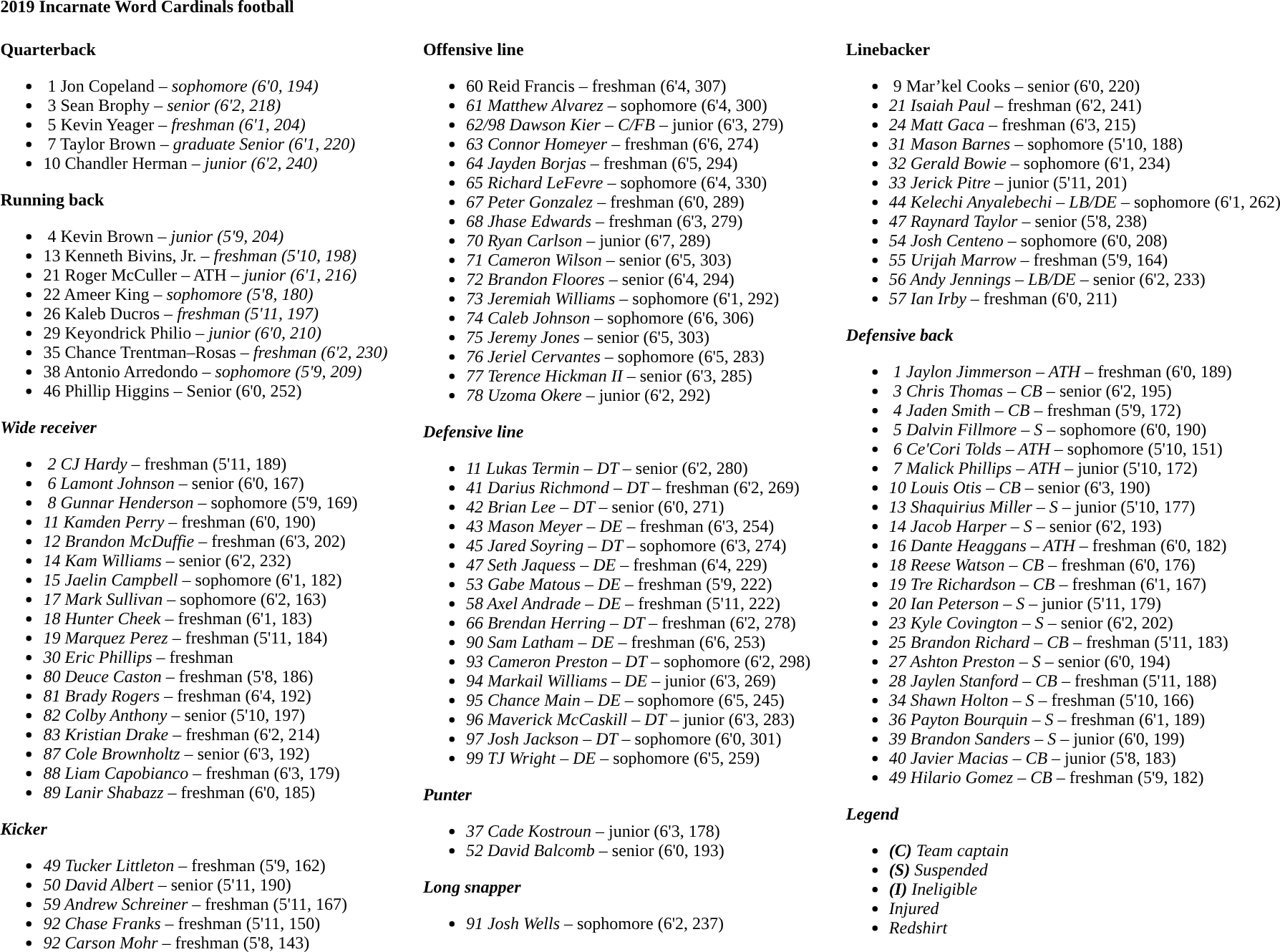<table class="toccolours" style="text-align: left;">
<tr>
<td colspan=11><strong>2019 Incarnate Word Cardinals football</strong></td>
</tr>
<tr>
<td valign="top"><br><strong>Quarterback</strong><ul><li> 1  Jon Copeland – <em>sophomore (6'0, 194)</em></li><li> 3  Sean Brophy – <em>senior (6'2, 218)</em></li><li> 5  Kevin Yeager – <em>freshman (6'1, 204)</em></li><li> 7  Taylor Brown – <em>graduate Senior (6'1, 220)</em></li><li>10  Chandler Herman – <em>junior (6'2, 240)</em></li></ul><strong>Running back</strong><ul><li> 4  Kevin Brown – <em>junior (5'9, 204)</em></li><li>13  Kenneth Bivins, Jr. – <em>freshman (5'10, 198)</em></li><li>21  Roger McCuller – ATH – <em>junior (6'1, 216)</em></li><li>22  Ameer King – <em>sophomore (5'8, 180)</em></li><li>26  Kaleb Ducros – <em>freshman (5'11, 197)</em></li><li>29  Keyondrick Philio – <em>junior (6'0, 210)</em></li><li>35  Chance Trentman–Rosas – <em>freshman (6'2, 230)</em></li><li>38  Antonio Arredondo – <em>sophomore (5'9, 209)</em></li><li>46  Phillip Higgins – Senior (6'0, 252)<em></li></ul><strong>Wide receiver</strong><ul><li> 2  CJ Hardy – </em>freshman (5'11, 189)<em></li><li> 6  Lamont Johnson – </em> senior (6'0, 167)<em></li><li> 8  Gunnar Henderson – </em>sophomore (5'9, 169)<em></li><li>11  Kamden Perry – </em>freshman (6'0, 190)<em></li><li>12  Brandon McDuffie – </em> freshman (6'3, 202)<em></li><li>14  Kam Williams – </em>senior (6'2, 232)<em></li><li>15  Jaelin Campbell – </em>sophomore (6'1, 182)<em></li><li>17  Mark Sullivan – </em>sophomore (6'2, 163)<em></li><li>18  Hunter Cheek – </em>freshman (6'1, 183)<em></li><li>19  Marquez Perez – </em> freshman (5'11, 184)<em></li><li>30  Eric Phillips – </em>freshman<em></li><li>80  Deuce Caston – </em>freshman (5'8, 186)<em></li><li>81  Brady Rogers – </em>freshman (6'4, 192)<em></li><li>82  Colby Anthony – </em>senior (5'10, 197)<em></li><li>83  Kristian Drake – </em>freshman (6'2, 214)<em></li><li>87  Cole Brownholtz – </em>senior (6'3, 192)<em></li><li>88  Liam Capobianco – </em>freshman (6'3, 179)<em></li><li>89  Lanir Shabazz – </em>freshman (6'0, 185)<em></li></ul><strong>Kicker</strong><ul><li>49  Tucker Littleton – </em>freshman (5'9, 162)<em></li><li>50  David Albert – </em>senior (5'11, 190)<em></li><li>59  Andrew Schreiner – </em>freshman (5'11, 167)<em></li><li>92  Chase Franks – </em>freshman (5'11, 150)<em></li><li>92  Carson Mohr – </em>freshman (5'8, 143)<em></li></ul></td>
<td width="25"> </td>
<td valign="top"><br><strong>Offensive line</strong><ul><li>60  Reid Francis – </em>freshman (6'4, 307)<em></li><li>61  Matthew Alvarez – </em>sophomore (6'4, 300)<em></li><li>62/98  Dawson Kier – C/FB – </em> junior (6'3, 279)<em></li><li>63  Connor Homeyer – </em>freshman (6'6, 274)<em></li><li>64  Jayden Borjas – </em>freshman (6'5, 294)<em></li><li>65  Richard LeFevre – </em>sophomore (6'4, 330)<em></li><li>67  Peter Gonzalez – </em>freshman (6'0, 289)<em></li><li>68  Jhase Edwards – </em>freshman (6'3, 279)<em></li><li>70  Ryan Carlson – </em>junior (6'7, 289)<em></li><li>71  Cameron Wilson – </em>senior (6'5, 303)<em></li><li>72  Brandon Floores – </em>senior (6'4, 294)<em></li><li>73  Jeremiah Williams – </em>sophomore (6'1, 292)<em></li><li>74  Caleb Johnson – </em>sophomore (6'6, 306)<em></li><li>75  Jeremy Jones – </em>senior (6'5, 303)<em></li><li>76  Jeriel Cervantes – </em> sophomore (6'5, 283)<em></li><li>77  Terence Hickman II – </em>senior (6'3, 285)<em></li><li>78  Uzoma Okere – </em>junior (6'2, 292)<em></li></ul><strong>Defensive line</strong><ul><li>11  Lukas Termin – DT – </em>senior (6'2, 280)<em></li><li>41  Darius Richmond – DT – </em>freshman (6'2, 269)<em></li><li>42  Brian Lee – DT – </em>senior (6'0, 271)<em></li><li>43  Mason Meyer – DE – </em>freshman (6'3, 254)<em></li><li>45  Jared Soyring – DT – </em>sophomore (6'3, 274)<em></li><li>47  Seth Jaquess – DE – </em>freshman (6'4, 229)<em></li><li>53  Gabe Matous – DE – </em>freshman (5'9, 222)<em></li><li>58  Axel Andrade – DE – </em>freshman (5'11, 222)<em></li><li>66  Brendan Herring – DT – </em>freshman (6'2, 278)<em></li><li>90  Sam Latham – DE – </em>freshman (6'6, 253)<em></li><li>93  Cameron Preston – DT – </em>sophomore (6'2, 298)<em></li><li>94  Markail Williams – DE – </em>junior (6'3, 269)<em></li><li>95  Chance Main – DE – </em>sophomore (6'5, 245)<em></li><li>96  Maverick McCaskill – DT – </em>junior (6'3, 283)<em></li><li>97  Josh Jackson – DT – </em>sophomore (6'0, 301)<em></li><li>99  TJ Wright – DE – </em> sophomore (6'5, 259)<em></li></ul><strong>Punter</strong><ul><li>37  Cade Kostroun – </em>junior (6'3, 178)<em></li><li>52  David Balcomb – </em>senior (6'0, 193)<em></li></ul><strong>Long snapper</strong><ul><li>91  Josh Wells – </em> sophomore (6'2, 237)<em></li></ul></td>
<td width="25"> </td>
<td valign="top"><br><strong>Linebacker</strong><ul><li> 9  Mar’kel Cooks  – </em>senior (6'0, 220)<em></li><li>21  Isaiah Paul – </em> freshman (6'2, 241)<em></li><li>24  Matt Gaca – </em>freshman (6'3, 215)<em></li><li>31  Mason Barnes – </em>sophomore (5'10, 188)<em></li><li>32  Gerald Bowie – </em>sophomore (6'1, 234)<em></li><li>33  Jerick Pitre – </em> junior (5'11, 201)<em></li><li>44  Kelechi Anyalebechi – LB/DE – </em>sophomore (6'1, 262)<em></li><li>47  Raynard Taylor – </em>senior (5'8, 238)<em></li><li>54  Josh Centeno – </em>sophomore (6'0, 208)<em></li><li>55  Urijah Marrow – </em>freshman (5'9, 164)<em></li><li>56  Andy Jennings – LB/DE – </em> senior (6'2, 233)<em></li><li>57  Ian Irby – </em> freshman (6'0, 211)<em></li></ul><strong>Defensive back</strong><ul><li> 1  Jaylon Jimmerson – ATH – </em>freshman (6'0, 189)<em></li><li> 3  Chris Thomas – CB – </em>senior (6'2, 195)<em></li><li> 4  Jaden Smith – CB – </em>freshman (5'9, 172)<em></li><li> 5  Dalvin Fillmore – S – </em>sophomore (6'0, 190)<em></li><li> 6  Ce'Cori Tolds – ATH – </em>sophomore (5'10, 151)<em></li><li> 7  Malick Phillips – ATH – </em>junior (5'10, 172)<em></li><li>10  Louis Otis – CB – </em>senior (6'3, 190)<em></li><li>13  Shaquirius Miller – S – </em>junior (5'10, 177)<em></li><li>14  Jacob Harper – S – </em>senior (6'2, 193)<em></li><li>16  Dante Heaggans – ATH – </em>freshman (6'0, 182)<em></li><li>18  Reese Watson – CB – </em>freshman (6'0, 176)<em></li><li>19  Tre Richardson – CB – </em>freshman (6'1, 167)<em></li><li>20  Ian Peterson – S – </em> junior (5'11, 179)<em></li><li>23  Kyle Covington – S – </em>senior (6'2, 202)<em></li><li>25  Brandon Richard – CB – </em>freshman (5'11, 183)<em></li><li>27  Ashton Preston – S – </em>senior (6'0, 194)<em></li><li>28  Jaylen Stanford – CB – </em>freshman (5'11, 188)<em></li><li>34  Shawn Holton – S – </em>freshman (5'10, 166)<em></li><li>36  Payton Bourquin – S – </em>freshman (6'1, 189)<em></li><li>39  Brandon Sanders – S – </em>junior (6'0, 199)<em></li><li>40  Javier Macias – CB – </em>junior (5'8, 183)<em></li><li>49  Hilario Gomez – CB – </em>freshman (5'9, 182)<em></li></ul><strong>Legend</strong><ul><li><strong>(C)</strong> Team captain</li><li><strong>(S)</strong> Suspended</li><li><strong>(I)</strong> Ineligible</li><li> Injured</li><li> Redshirt</li></ul></td>
</tr>
</table>
